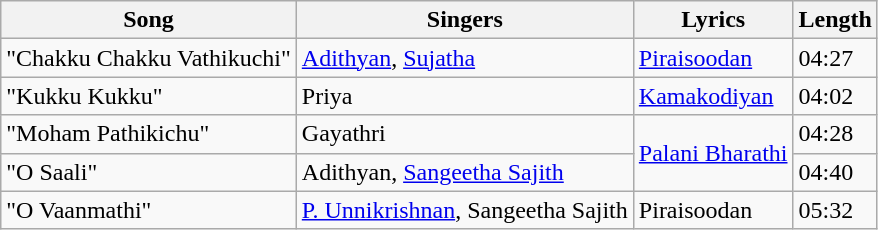<table class="wikitable">
<tr>
<th>Song</th>
<th>Singers</th>
<th>Lyrics</th>
<th>Length</th>
</tr>
<tr>
<td>"Chakku Chakku Vathikuchi"</td>
<td><a href='#'>Adithyan</a>, <a href='#'>Sujatha</a></td>
<td><a href='#'>Piraisoodan</a></td>
<td>04:27</td>
</tr>
<tr>
<td>"Kukku Kukku"</td>
<td>Priya</td>
<td><a href='#'>Kamakodiyan</a></td>
<td>04:02</td>
</tr>
<tr>
<td>"Moham Pathikichu"</td>
<td>Gayathri</td>
<td rowspan=2><a href='#'>Palani Bharathi</a></td>
<td>04:28</td>
</tr>
<tr>
<td>"O Saali"</td>
<td>Adithyan, <a href='#'>Sangeetha Sajith</a></td>
<td>04:40</td>
</tr>
<tr>
<td>"O Vaanmathi"</td>
<td><a href='#'>P. Unnikrishnan</a>, Sangeetha Sajith</td>
<td>Piraisoodan</td>
<td>05:32</td>
</tr>
</table>
